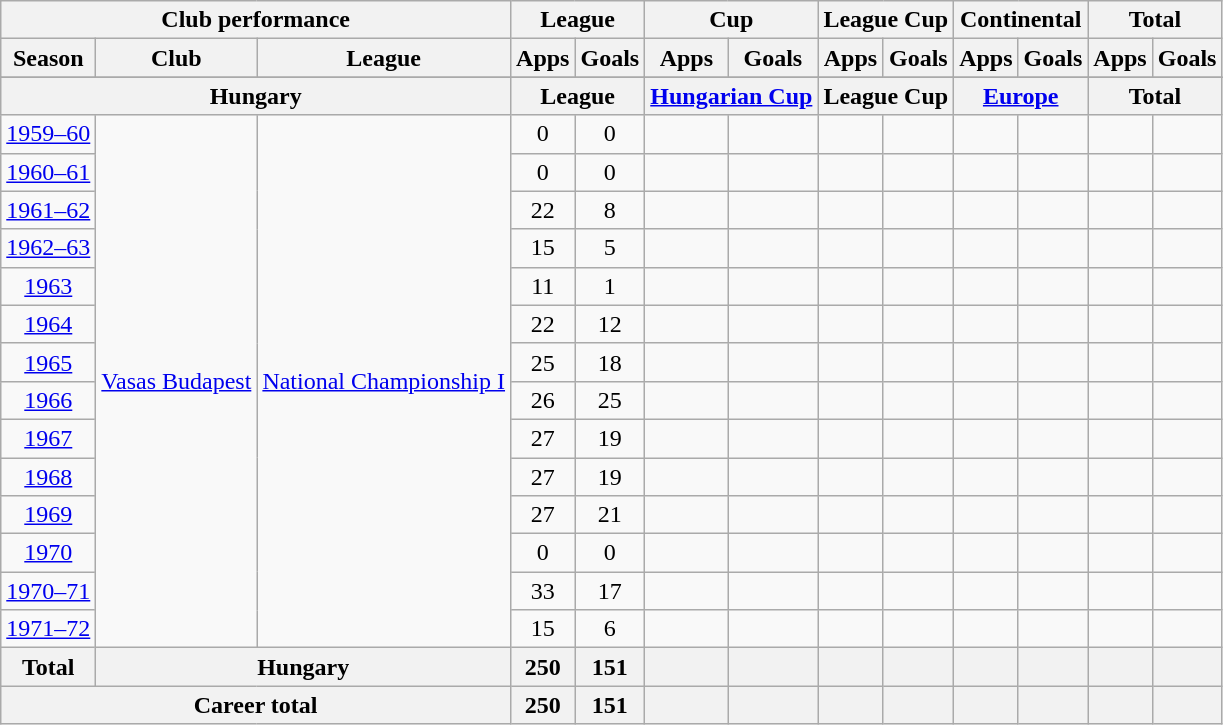<table class="wikitable" style="text-align:center">
<tr>
<th colspan=3>Club performance</th>
<th colspan=2>League</th>
<th colspan=2>Cup</th>
<th colspan=2>League Cup</th>
<th colspan=2>Continental</th>
<th colspan=2>Total</th>
</tr>
<tr>
<th>Season</th>
<th>Club</th>
<th>League</th>
<th>Apps</th>
<th>Goals</th>
<th>Apps</th>
<th>Goals</th>
<th>Apps</th>
<th>Goals</th>
<th>Apps</th>
<th>Goals</th>
<th>Apps</th>
<th>Goals</th>
</tr>
<tr>
</tr>
<tr>
<th colspan=3>Hungary</th>
<th colspan=2>League</th>
<th colspan=2><a href='#'>Hungarian Cup</a></th>
<th colspan=2>League Cup</th>
<th colspan=2><a href='#'>Europe</a></th>
<th colspan=2>Total</th>
</tr>
<tr>
<td><a href='#'>1959–60</a></td>
<td rowspan="14"><a href='#'>Vasas Budapest</a></td>
<td rowspan="14"><a href='#'>National Championship I</a></td>
<td>0</td>
<td>0</td>
<td></td>
<td></td>
<td></td>
<td></td>
<td></td>
<td></td>
<td></td>
<td></td>
</tr>
<tr>
<td><a href='#'>1960–61</a></td>
<td>0</td>
<td>0</td>
<td></td>
<td></td>
<td></td>
<td></td>
<td></td>
<td></td>
<td></td>
<td></td>
</tr>
<tr>
<td><a href='#'>1961–62</a></td>
<td>22</td>
<td>8</td>
<td></td>
<td></td>
<td></td>
<td></td>
<td></td>
<td></td>
<td></td>
<td></td>
</tr>
<tr>
<td><a href='#'>1962–63</a></td>
<td>15</td>
<td>5</td>
<td></td>
<td></td>
<td></td>
<td></td>
<td></td>
<td></td>
<td></td>
<td></td>
</tr>
<tr>
<td><a href='#'>1963</a></td>
<td>11</td>
<td>1</td>
<td></td>
<td></td>
<td></td>
<td></td>
<td></td>
<td></td>
<td></td>
<td></td>
</tr>
<tr>
<td><a href='#'>1964</a></td>
<td>22</td>
<td>12</td>
<td></td>
<td></td>
<td></td>
<td></td>
<td></td>
<td></td>
<td></td>
<td></td>
</tr>
<tr>
<td><a href='#'>1965</a></td>
<td>25</td>
<td>18</td>
<td></td>
<td></td>
<td></td>
<td></td>
<td></td>
<td></td>
<td></td>
<td></td>
</tr>
<tr>
<td><a href='#'>1966</a></td>
<td>26</td>
<td>25</td>
<td></td>
<td></td>
<td></td>
<td></td>
<td></td>
<td></td>
<td></td>
<td></td>
</tr>
<tr>
<td><a href='#'>1967</a></td>
<td>27</td>
<td>19</td>
<td></td>
<td></td>
<td></td>
<td></td>
<td></td>
<td></td>
<td></td>
<td></td>
</tr>
<tr>
<td><a href='#'>1968</a></td>
<td>27</td>
<td>19</td>
<td></td>
<td></td>
<td></td>
<td></td>
<td></td>
<td></td>
<td></td>
<td></td>
</tr>
<tr>
<td><a href='#'>1969</a></td>
<td>27</td>
<td>21</td>
<td></td>
<td></td>
<td></td>
<td></td>
<td></td>
<td></td>
<td></td>
<td></td>
</tr>
<tr>
<td><a href='#'>1970</a></td>
<td>0</td>
<td>0</td>
<td></td>
<td></td>
<td></td>
<td></td>
<td></td>
<td></td>
<td></td>
<td></td>
</tr>
<tr>
<td><a href='#'>1970–71</a></td>
<td>33</td>
<td>17</td>
<td></td>
<td></td>
<td></td>
<td></td>
<td></td>
<td></td>
<td></td>
<td></td>
</tr>
<tr>
<td><a href='#'>1971–72</a></td>
<td>15</td>
<td>6</td>
<td></td>
<td></td>
<td></td>
<td></td>
<td></td>
<td></td>
<td></td>
<td></td>
</tr>
<tr>
<th rowspan=1>Total</th>
<th colspan=2>Hungary</th>
<th>250</th>
<th>151</th>
<th></th>
<th></th>
<th></th>
<th></th>
<th></th>
<th></th>
<th></th>
<th></th>
</tr>
<tr>
<th colspan=3>Career total</th>
<th>250</th>
<th>151</th>
<th></th>
<th></th>
<th></th>
<th></th>
<th></th>
<th></th>
<th></th>
<th></th>
</tr>
</table>
